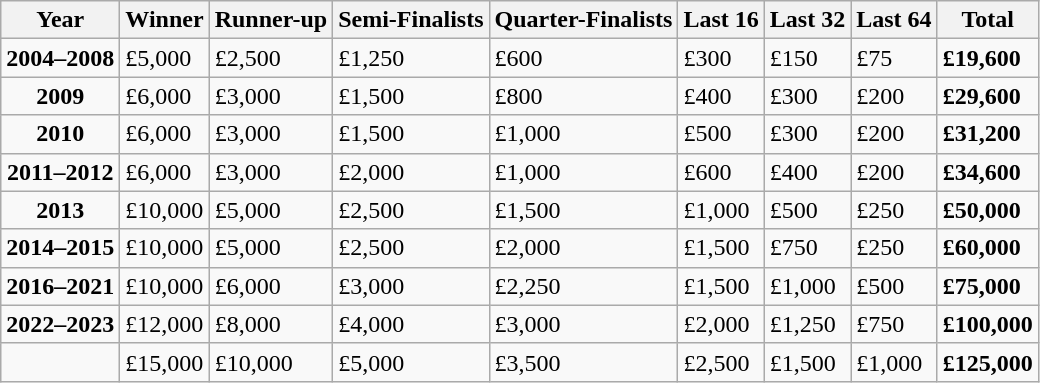<table class="wikitable">
<tr>
<th>Year</th>
<th>Winner</th>
<th>Runner-up</th>
<th>Semi-Finalists</th>
<th>Quarter-Finalists</th>
<th>Last 16</th>
<th>Last 32</th>
<th>Last 64</th>
<th>Total</th>
</tr>
<tr>
<td align=center><strong>2004–2008</strong></td>
<td>£5,000</td>
<td>£2,500</td>
<td>£1,250</td>
<td>£600</td>
<td>£300</td>
<td>£150</td>
<td>£75</td>
<td><strong>£19,600</strong></td>
</tr>
<tr>
<td align=center><strong>2009</strong></td>
<td>£6,000</td>
<td>£3,000</td>
<td>£1,500</td>
<td>£800</td>
<td>£400</td>
<td>£300</td>
<td>£200</td>
<td><strong>£29,600</strong></td>
</tr>
<tr>
<td align=center><strong>2010</strong></td>
<td>£6,000</td>
<td>£3,000</td>
<td>£1,500</td>
<td>£1,000</td>
<td>£500</td>
<td>£300</td>
<td>£200</td>
<td><strong>£31,200</strong></td>
</tr>
<tr>
<td align=center><strong>2011–2012</strong></td>
<td>£6,000</td>
<td>£3,000</td>
<td>£2,000</td>
<td>£1,000</td>
<td>£600</td>
<td>£400</td>
<td>£200</td>
<td><strong>£34,600</strong></td>
</tr>
<tr>
<td align=center><strong>2013</strong></td>
<td>£10,000</td>
<td>£5,000</td>
<td>£2,500</td>
<td>£1,500</td>
<td>£1,000</td>
<td>£500</td>
<td>£250</td>
<td><strong>£50,000</strong></td>
</tr>
<tr>
<td align=center><strong>2014–2015</strong></td>
<td>£10,000</td>
<td>£5,000</td>
<td>£2,500</td>
<td>£2,000</td>
<td>£1,500</td>
<td>£750</td>
<td>£250</td>
<td><strong>£60,000</strong></td>
</tr>
<tr>
<td align=center><strong>2016–2021</strong></td>
<td>£10,000</td>
<td>£6,000</td>
<td>£3,000</td>
<td>£2,250</td>
<td>£1,500</td>
<td>£1,000</td>
<td>£500</td>
<td><strong>£75,000</strong></td>
</tr>
<tr>
<td align=center><strong>2022–2023</strong></td>
<td>£12,000</td>
<td>£8,000</td>
<td>£4,000</td>
<td>£3,000</td>
<td>£2,000</td>
<td>£1,250</td>
<td>£750</td>
<td><strong>£100,000</strong></td>
</tr>
<tr>
<td><strong></strong></td>
<td>£15,000</td>
<td>£10,000</td>
<td>£5,000</td>
<td>£3,500</td>
<td>£2,500</td>
<td>£1,500</td>
<td>£1,000</td>
<td><strong>£125,000</strong></td>
</tr>
</table>
